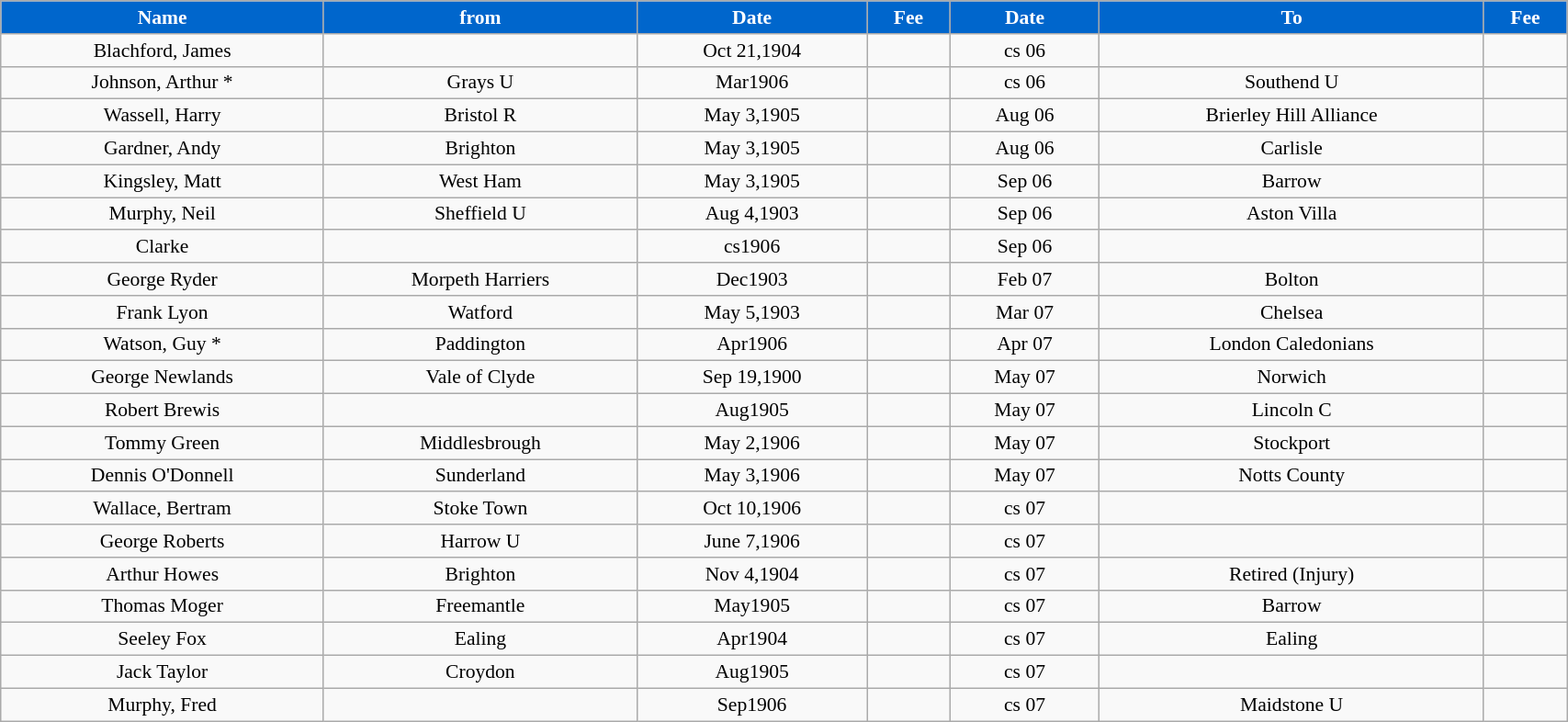<table class="wikitable" style="text-align:center; font-size:90%; width:90%;">
<tr>
<th style="background:#0066CC; color:#FFFFFF; text-align:center;"><strong>Name</strong></th>
<th style="background:#0066CC; color:#FFFFFF; text-align:center;">from</th>
<th style="background:#0066CC; color:#FFFFFF; text-align:center;"><strong>Date</strong></th>
<th style="background:#0066CC; color:#FFFFFF; text-align:center;"><strong>Fee</strong></th>
<th style="background:#0066CC; color:#FFFFFF; text-align:center;"><strong>Date</strong></th>
<th style="background:#0066CC; color:#FFFFFF; text-align:center;"><strong>To</strong></th>
<th style="background:#0066CC; color:#FFFFFF; text-align:center;"><strong>Fee</strong></th>
</tr>
<tr>
<td>Blachford, James</td>
<td></td>
<td>Oct 21,1904</td>
<td></td>
<td>cs 06</td>
<td></td>
<td></td>
</tr>
<tr>
<td>Johnson, Arthur *</td>
<td>Grays U</td>
<td>Mar1906</td>
<td></td>
<td>cs 06</td>
<td>Southend U</td>
<td></td>
</tr>
<tr>
<td>Wassell, Harry</td>
<td>Bristol R</td>
<td>May 3,1905</td>
<td></td>
<td>Aug 06</td>
<td>Brierley Hill Alliance</td>
<td></td>
</tr>
<tr>
<td>Gardner, Andy</td>
<td>Brighton</td>
<td>May 3,1905</td>
<td></td>
<td>Aug 06</td>
<td>Carlisle</td>
<td></td>
</tr>
<tr>
<td>Kingsley, Matt</td>
<td>West Ham</td>
<td>May 3,1905</td>
<td></td>
<td>Sep 06</td>
<td>Barrow</td>
<td></td>
</tr>
<tr>
<td>Murphy, Neil</td>
<td>Sheffield U</td>
<td>Aug 4,1903</td>
<td></td>
<td>Sep 06</td>
<td>Aston Villa</td>
<td></td>
</tr>
<tr>
<td>Clarke</td>
<td></td>
<td>cs1906</td>
<td></td>
<td>Sep 06</td>
<td></td>
<td></td>
</tr>
<tr>
<td>George Ryder</td>
<td>Morpeth Harriers</td>
<td>Dec1903</td>
<td></td>
<td>Feb 07</td>
<td>Bolton</td>
<td></td>
</tr>
<tr>
<td>Frank Lyon</td>
<td>Watford</td>
<td>May 5,1903</td>
<td></td>
<td>Mar 07</td>
<td>Chelsea</td>
<td></td>
</tr>
<tr>
<td>Watson, Guy *</td>
<td>Paddington</td>
<td>Apr1906</td>
<td></td>
<td>Apr 07</td>
<td>London Caledonians</td>
<td></td>
</tr>
<tr>
<td>George Newlands</td>
<td>Vale of Clyde</td>
<td>Sep 19,1900</td>
<td></td>
<td>May 07</td>
<td>Norwich</td>
<td></td>
</tr>
<tr>
<td>Robert Brewis</td>
<td></td>
<td>Aug1905</td>
<td></td>
<td>May 07</td>
<td>Lincoln C</td>
<td></td>
</tr>
<tr>
<td>Tommy Green</td>
<td>Middlesbrough</td>
<td>May 2,1906</td>
<td></td>
<td>May 07</td>
<td>Stockport</td>
<td></td>
</tr>
<tr>
<td>Dennis O'Donnell</td>
<td>Sunderland</td>
<td>May 3,1906</td>
<td></td>
<td>May 07</td>
<td>Notts County</td>
<td></td>
</tr>
<tr>
<td>Wallace, Bertram</td>
<td>Stoke Town</td>
<td>Oct 10,1906</td>
<td></td>
<td>cs 07</td>
<td></td>
<td></td>
</tr>
<tr>
<td>George Roberts</td>
<td>Harrow U</td>
<td>June 7,1906</td>
<td></td>
<td>cs 07</td>
<td></td>
<td></td>
</tr>
<tr>
<td>Arthur Howes</td>
<td>Brighton</td>
<td>Nov 4,1904</td>
<td></td>
<td>cs 07</td>
<td>Retired (Injury)</td>
<td></td>
</tr>
<tr>
<td>Thomas Moger</td>
<td>Freemantle</td>
<td>May1905</td>
<td></td>
<td>cs 07</td>
<td>Barrow</td>
<td></td>
</tr>
<tr>
<td>Seeley Fox</td>
<td>Ealing</td>
<td>Apr1904</td>
<td></td>
<td>cs 07</td>
<td>Ealing</td>
<td></td>
</tr>
<tr>
<td>Jack Taylor</td>
<td>Croydon</td>
<td>Aug1905</td>
<td></td>
<td>cs 07</td>
<td></td>
<td></td>
</tr>
<tr>
<td>Murphy, Fred</td>
<td></td>
<td>Sep1906</td>
<td></td>
<td>cs 07</td>
<td>Maidstone U</td>
<td></td>
</tr>
</table>
